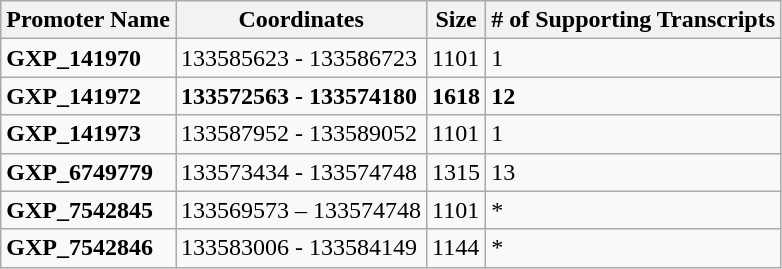<table class="wikitable">
<tr>
<th><strong>Promoter Name</strong></th>
<th><strong>Coordinates</strong></th>
<th><strong>Size</strong></th>
<th><strong># of Supporting Transcripts</strong></th>
</tr>
<tr>
<td><strong>GXP_141970</strong></td>
<td>133585623  - 133586723</td>
<td>1101</td>
<td>1</td>
</tr>
<tr>
<td><strong>GXP_141972</strong></td>
<td><strong>133572563 - 133574180</strong></td>
<td><strong>1618</strong></td>
<td><strong>12</strong></td>
</tr>
<tr>
<td><strong>GXP_141973</strong></td>
<td>133587952  - 133589052</td>
<td>1101</td>
<td>1</td>
</tr>
<tr>
<td><strong>GXP_6749779</strong></td>
<td>133573434 - 133574748</td>
<td>1315</td>
<td>13</td>
</tr>
<tr>
<td><strong>GXP_7542845</strong></td>
<td>133569573  – 133574748</td>
<td>1101</td>
<td>*</td>
</tr>
<tr>
<td><strong>GXP_7542846</strong></td>
<td>133583006 - 133584149</td>
<td>1144</td>
<td>*</td>
</tr>
</table>
